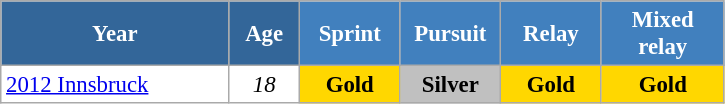<table class="wikitable" style="font-size:95%; text-align:center; border:grey solid 1px; border-collapse:collapse; background:#ffffff;">
<tr>
<th style="background-color:#369; color:white;    width:145px;">Year</th>
<th style="background-color:#369; color:white;    width:40px;">Age</th>
<th style="background-color:#4180be; color:white; width:60px;">Sprint</th>
<th style="background-color:#4180be; color:white; width:60px;">Pursuit</th>
<th style="background-color:#4180be; color:white; width:60px;">Relay</th>
<th style="background-color:#4180be; color:white; width:75px;">Mixed relay</th>
</tr>
<tr>
<td align=left> <a href='#'>2012 Innsbruck</a></td>
<td><em>18</em></td>
<td style="background:gold"><strong>Gold</strong></td>
<td style="background:silver"><strong>Silver</strong></td>
<td style="background:gold"><strong>Gold</strong></td>
<td style="background:gold"><strong>Gold</strong></td>
</tr>
</table>
